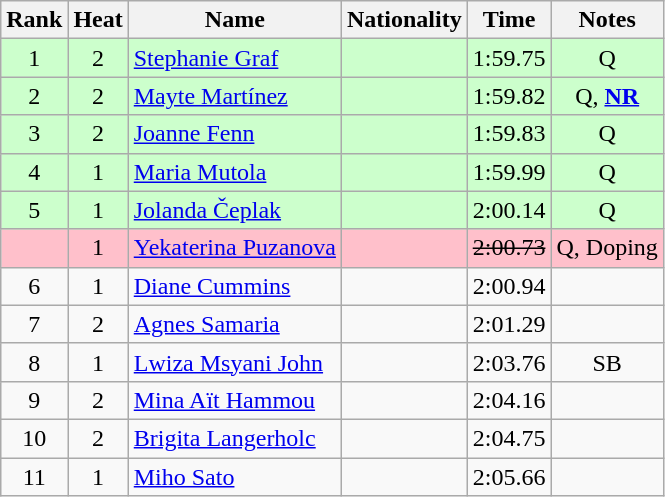<table class="wikitable sortable" style="text-align:center">
<tr>
<th>Rank</th>
<th>Heat</th>
<th>Name</th>
<th>Nationality</th>
<th>Time</th>
<th>Notes</th>
</tr>
<tr bgcolor=ccffcc>
<td>1</td>
<td>2</td>
<td align="left"><a href='#'>Stephanie Graf</a></td>
<td align=left></td>
<td>1:59.75</td>
<td>Q</td>
</tr>
<tr bgcolor=ccffcc>
<td>2</td>
<td>2</td>
<td align="left"><a href='#'>Mayte Martínez</a></td>
<td align=left></td>
<td>1:59.82</td>
<td>Q, <strong><a href='#'>NR</a></strong></td>
</tr>
<tr bgcolor=ccffcc>
<td>3</td>
<td>2</td>
<td align="left"><a href='#'>Joanne Fenn</a></td>
<td align=left></td>
<td>1:59.83</td>
<td>Q</td>
</tr>
<tr bgcolor=ccffcc>
<td>4</td>
<td>1</td>
<td align="left"><a href='#'>Maria Mutola</a></td>
<td align=left></td>
<td>1:59.99</td>
<td>Q</td>
</tr>
<tr bgcolor=ccffcc>
<td>5</td>
<td>1</td>
<td align="left"><a href='#'>Jolanda Čeplak</a></td>
<td align=left></td>
<td>2:00.14</td>
<td>Q</td>
</tr>
<tr bgcolor=pink>
<td></td>
<td>1</td>
<td align="left"><a href='#'>Yekaterina Puzanova</a></td>
<td align=left></td>
<td><s>2:00.73 </s></td>
<td>Q, Doping</td>
</tr>
<tr>
<td>6</td>
<td>1</td>
<td align="left"><a href='#'>Diane Cummins</a></td>
<td align=left></td>
<td>2:00.94</td>
<td></td>
</tr>
<tr>
<td>7</td>
<td>2</td>
<td align="left"><a href='#'>Agnes Samaria</a></td>
<td align=left></td>
<td>2:01.29</td>
<td></td>
</tr>
<tr>
<td>8</td>
<td>1</td>
<td align="left"><a href='#'>Lwiza Msyani John</a></td>
<td align=left></td>
<td>2:03.76</td>
<td>SB</td>
</tr>
<tr>
<td>9</td>
<td>2</td>
<td align="left"><a href='#'>Mina Aït Hammou</a></td>
<td align=left></td>
<td>2:04.16</td>
<td></td>
</tr>
<tr>
<td>10</td>
<td>2</td>
<td align="left"><a href='#'>Brigita Langerholc</a></td>
<td align=left></td>
<td>2:04.75</td>
<td></td>
</tr>
<tr>
<td>11</td>
<td>1</td>
<td align="left"><a href='#'>Miho Sato</a></td>
<td align=left></td>
<td>2:05.66</td>
<td></td>
</tr>
</table>
